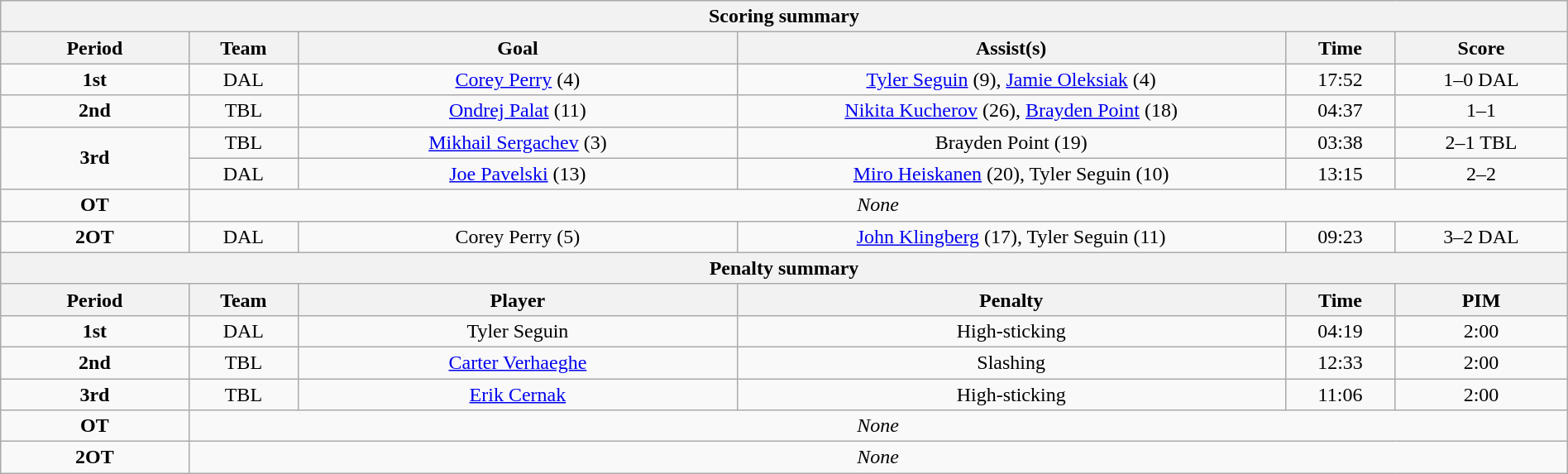<table style="width:100%;" class="wikitable">
<tr>
<th colspan="6">Scoring summary</th>
</tr>
<tr>
<th style="width:12%;">Period</th>
<th style="width:7%;">Team</th>
<th style="width:28%;">Goal</th>
<th style="width:35%;">Assist(s)</th>
<th style="width:7%;">Time</th>
<th style="width:11%;">Score</th>
</tr>
<tr>
<td style="text-align:center;" rowspan="1"><strong>1st</strong></td>
<td style="text-align:center;">DAL</td>
<td style="text-align:center;"><a href='#'>Corey Perry</a> (4)</td>
<td style="text-align:center;"><a href='#'>Tyler Seguin</a> (9), <a href='#'>Jamie Oleksiak</a> (4)</td>
<td style="text-align:center;">17:52</td>
<td style="text-align:center;">1–0 DAL</td>
</tr>
<tr>
<td style="text-align:center;" rowspan="1"><strong>2nd</strong></td>
<td style="text-align:center;">TBL</td>
<td style="text-align:center;"><a href='#'>Ondrej Palat</a> (11)</td>
<td style="text-align:center;"><a href='#'>Nikita Kucherov</a> (26), <a href='#'>Brayden Point</a> (18)</td>
<td style="text-align:center;">04:37</td>
<td style="text-align:center;">1–1</td>
</tr>
<tr>
<td style="text-align:center;" rowspan="2"><strong>3rd</strong></td>
<td style="text-align:center;">TBL</td>
<td style="text-align:center;"><a href='#'>Mikhail Sergachev</a> (3)</td>
<td style="text-align:center;">Brayden Point (19)</td>
<td style="text-align:center;">03:38</td>
<td style="text-align:center;">2–1 TBL</td>
</tr>
<tr>
<td style="text-align:center;">DAL</td>
<td style="text-align:center;"><a href='#'>Joe Pavelski</a> (13)</td>
<td style="text-align:center;"><a href='#'>Miro Heiskanen</a> (20), Tyler Seguin (10)</td>
<td style="text-align:center;">13:15</td>
<td style="text-align:center;">2–2</td>
</tr>
<tr style="text-align:center;">
<td rowspan="1"><strong>OT</strong></td>
<td colspan="5"><em>None</em></td>
</tr>
<tr>
<td style="text-align:center;" rowspan="1"><strong>2OT</strong></td>
<td style="text-align:center;">DAL</td>
<td style="text-align:center;">Corey Perry (5)</td>
<td style="text-align:center;"><a href='#'>John Klingberg</a> (17), Tyler Seguin (11)</td>
<td style="text-align:center;">09:23</td>
<td style="text-align:center;">3–2 DAL</td>
</tr>
<tr>
<th colspan="6">Penalty summary</th>
</tr>
<tr>
<th style="width:12%;">Period</th>
<th style="width:7%;">Team</th>
<th style="width:28%;">Player</th>
<th style="width:35%;">Penalty</th>
<th style="width:7%;">Time</th>
<th style="width:11%;">PIM</th>
</tr>
<tr style="text-align:center;">
<td rowspan="1"><strong>1st</strong></td>
<td>DAL</td>
<td>Tyler Seguin</td>
<td>High-sticking</td>
<td>04:19</td>
<td>2:00</td>
</tr>
<tr style="text-align:center;">
<td rowspan="1"><strong>2nd</strong></td>
<td>TBL</td>
<td><a href='#'>Carter Verhaeghe</a></td>
<td>Slashing</td>
<td>12:33</td>
<td>2:00</td>
</tr>
<tr style="text-align:center;">
<td rowspan="1"><strong>3rd</strong></td>
<td>TBL</td>
<td><a href='#'>Erik Cernak</a></td>
<td>High-sticking</td>
<td>11:06</td>
<td>2:00</td>
</tr>
<tr style="text-align:center;">
<td rowspan="1"><strong>OT</strong></td>
<td colspan="5"><em>None</em></td>
</tr>
<tr style="text-align:center;">
<td rowspan="1"><strong>2OT</strong></td>
<td colspan="5"><em>None</em></td>
</tr>
</table>
